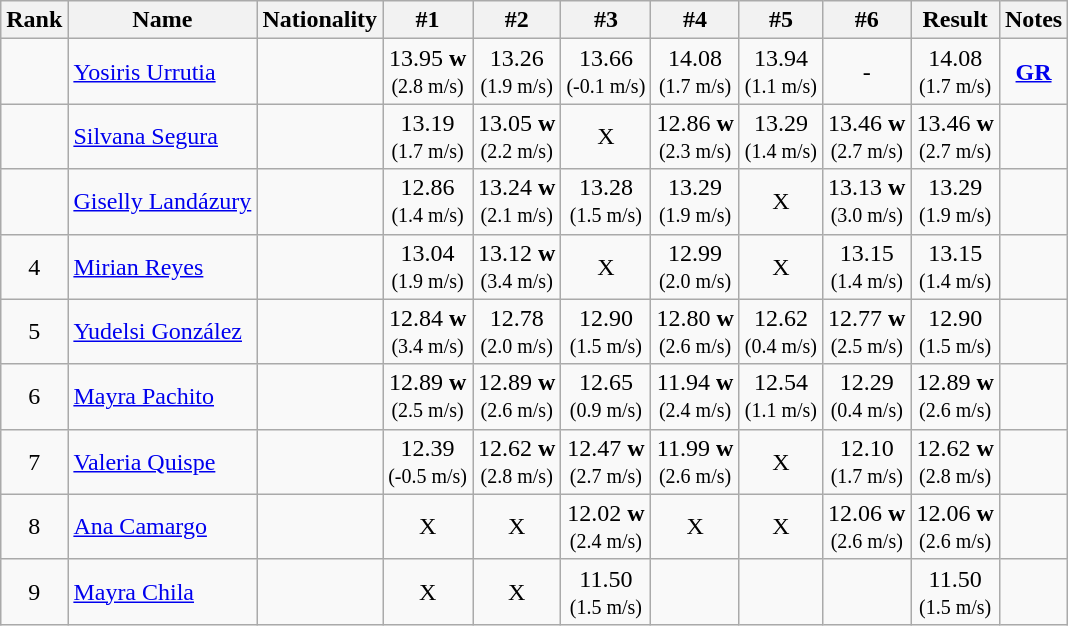<table class="wikitable sortable" style="text-align:center">
<tr>
<th>Rank</th>
<th>Name</th>
<th>Nationality</th>
<th>#1</th>
<th>#2</th>
<th>#3</th>
<th>#4</th>
<th>#5</th>
<th>#6</th>
<th>Result</th>
<th>Notes</th>
</tr>
<tr>
<td></td>
<td align=left><a href='#'>Yosiris Urrutia</a></td>
<td align=left></td>
<td>13.95 <strong>w</strong><br> <small>(2.8 m/s)</small></td>
<td>13.26<br> <small>(1.9 m/s)</small></td>
<td>13.66<br> <small>(-0.1 m/s)</small></td>
<td>14.08<br> <small>(1.7 m/s)</small></td>
<td>13.94<br> <small>(1.1 m/s)</small></td>
<td>-</td>
<td>14.08<br><small>(1.7 m/s)</small></td>
<td><strong><a href='#'>GR</a></strong></td>
</tr>
<tr>
<td></td>
<td align=left><a href='#'>Silvana Segura</a></td>
<td align=left></td>
<td>13.19<br> <small>(1.7 m/s)</small></td>
<td>13.05 <strong>w</strong><br> <small>(2.2 m/s)</small></td>
<td>X</td>
<td>12.86 <strong>w</strong><br> <small>(2.3 m/s)</small></td>
<td>13.29<br> <small>(1.4 m/s)</small></td>
<td>13.46 <strong>w</strong><br> <small>(2.7 m/s)</small></td>
<td>13.46 <strong>w</strong><br><small>(2.7 m/s)</small></td>
<td></td>
</tr>
<tr>
<td></td>
<td align=left><a href='#'>Giselly Landázury</a></td>
<td align=left></td>
<td>12.86<br> <small>(1.4 m/s)</small></td>
<td>13.24 <strong>w</strong><br> <small>(2.1 m/s)</small></td>
<td>13.28<br> <small>(1.5 m/s)</small></td>
<td>13.29<br> <small>(1.9 m/s)</small></td>
<td>X</td>
<td>13.13 <strong>w</strong><br> <small>(3.0 m/s)</small></td>
<td>13.29<br><small>(1.9 m/s)</small></td>
<td></td>
</tr>
<tr>
<td>4</td>
<td align=left><a href='#'>Mirian Reyes</a></td>
<td align=left></td>
<td>13.04<br> <small>(1.9 m/s)</small></td>
<td>13.12 <strong>w</strong><br> <small>(3.4 m/s)</small></td>
<td>X</td>
<td>12.99<br> <small>(2.0 m/s)</small></td>
<td>X</td>
<td>13.15<br> <small>(1.4 m/s)</small></td>
<td>13.15<br><small>(1.4 m/s)</small></td>
<td></td>
</tr>
<tr>
<td>5</td>
<td align=left><a href='#'>Yudelsi González</a></td>
<td align=left></td>
<td>12.84 <strong>w</strong><br> <small>(3.4 m/s)</small></td>
<td>12.78<br> <small>(2.0 m/s)</small></td>
<td>12.90<br> <small>(1.5 m/s)</small></td>
<td>12.80 <strong>w</strong><br> <small>(2.6 m/s)</small></td>
<td>12.62<br> <small>(0.4 m/s)</small></td>
<td>12.77 <strong>w</strong><br> <small>(2.5 m/s)</small></td>
<td>12.90<br><small>(1.5 m/s)</small></td>
<td></td>
</tr>
<tr>
<td>6</td>
<td align=left><a href='#'>Mayra Pachito</a></td>
<td align=left></td>
<td>12.89 <strong>w</strong><br> <small>(2.5 m/s)</small></td>
<td>12.89 <strong>w</strong><br> <small>(2.6 m/s)</small></td>
<td>12.65<br> <small>(0.9 m/s)</small></td>
<td>11.94 <strong>w</strong><br> <small>(2.4 m/s)</small></td>
<td>12.54<br> <small>(1.1 m/s)</small></td>
<td>12.29<br> <small>(0.4 m/s)</small></td>
<td>12.89 <strong>w</strong><br><small>(2.6 m/s)</small></td>
<td></td>
</tr>
<tr>
<td>7</td>
<td align=left><a href='#'>Valeria Quispe</a></td>
<td align=left></td>
<td>12.39<br> <small>(-0.5 m/s)</small></td>
<td>12.62 <strong>w</strong><br> <small>(2.8 m/s)</small></td>
<td>12.47 <strong>w</strong><br> <small>(2.7 m/s)</small></td>
<td>11.99 <strong>w</strong><br> <small>(2.6 m/s)</small></td>
<td>X</td>
<td>12.10<br> <small>(1.7 m/s)</small></td>
<td>12.62 <strong>w</strong><br><small>(2.8 m/s)</small></td>
<td></td>
</tr>
<tr>
<td>8</td>
<td align=left><a href='#'>Ana Camargo</a></td>
<td align=left></td>
<td>X</td>
<td>X</td>
<td>12.02 <strong>w</strong><br> <small>(2.4 m/s)</small></td>
<td>X</td>
<td>X</td>
<td>12.06 <strong>w</strong><br> <small>(2.6 m/s)</small></td>
<td>12.06 <strong>w</strong><br><small>(2.6 m/s)</small></td>
<td></td>
</tr>
<tr>
<td>9</td>
<td align=left><a href='#'>Mayra Chila</a></td>
<td align=left></td>
<td>X</td>
<td>X</td>
<td>11.50<br> <small>(1.5 m/s)</small></td>
<td></td>
<td></td>
<td></td>
<td>11.50<br><small>(1.5 m/s)</small></td>
<td></td>
</tr>
</table>
